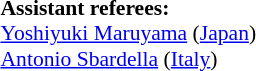<table width=50% style="font-size: 90%">
<tr>
<td><br><strong>Assistant referees:</strong>
<br><a href='#'>Yoshiyuki Maruyama</a> (<a href='#'>Japan</a>)
<br><a href='#'>Antonio Sbardella</a> (<a href='#'>Italy</a>)</td>
</tr>
</table>
